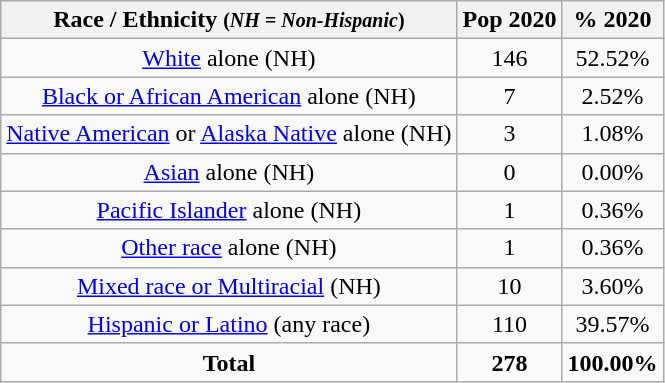<table class="wikitable" style="text-align:center;">
<tr>
<th>Race / Ethnicity <small>(<em>NH = Non-Hispanic</em>)</small></th>
<th>Pop 2020</th>
<th>% 2020</th>
</tr>
<tr>
<td><a href='#'>White</a> alone (NH)</td>
<td>146</td>
<td>52.52%</td>
</tr>
<tr>
<td><a href='#'>Black or African American</a> alone (NH)</td>
<td>7</td>
<td>2.52%</td>
</tr>
<tr>
<td><a href='#'>Native American</a> or <a href='#'>Alaska Native</a> alone (NH)</td>
<td>3</td>
<td>1.08%</td>
</tr>
<tr>
<td><a href='#'>Asian</a> alone (NH)</td>
<td>0</td>
<td>0.00%</td>
</tr>
<tr>
<td><a href='#'>Pacific Islander</a> alone (NH)</td>
<td>1</td>
<td>0.36%</td>
</tr>
<tr>
<td><a href='#'>Other race</a> alone (NH)</td>
<td>1</td>
<td>0.36%</td>
</tr>
<tr>
<td><a href='#'>Mixed race or Multiracial</a> (NH)</td>
<td>10</td>
<td>3.60%</td>
</tr>
<tr>
<td><a href='#'>Hispanic or Latino</a> (any race)</td>
<td>110</td>
<td>39.57%</td>
</tr>
<tr>
<td><strong>Total</strong></td>
<td><strong>278</strong></td>
<td><strong>100.00%</strong></td>
</tr>
</table>
